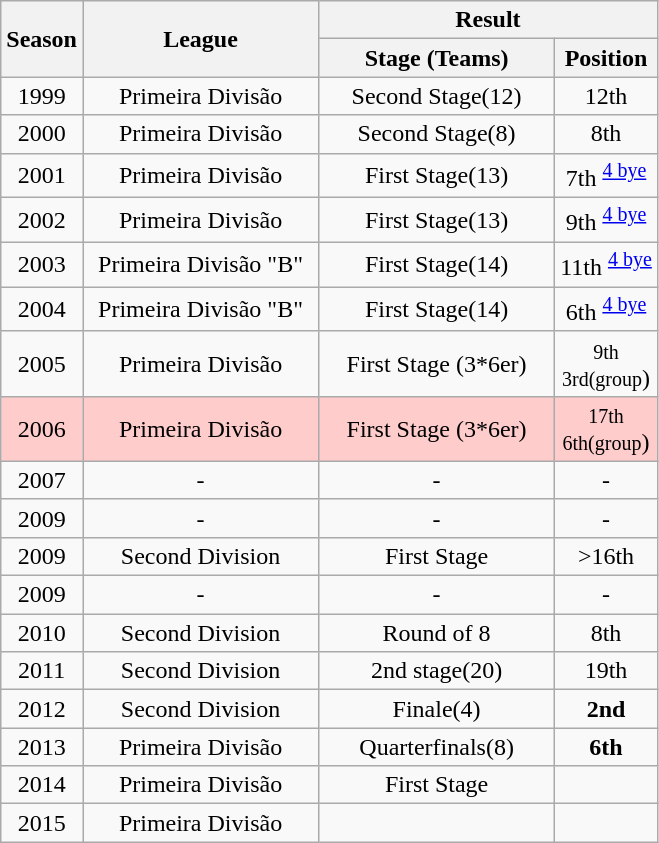<table class="wikitable" style="text-align: center">
<tr>
<th rowspan="2">Season</th>
<th rowspan="2" width="150">League</th>
<th colspan="2">Result</th>
</tr>
<tr>
<th width="150">Stage (Teams)</th>
<th>Position</th>
</tr>
<tr>
<td>1999</td>
<td>Primeira Divisão</td>
<td>Second Stage(12)</td>
<td>12th</td>
</tr>
<tr>
<td>2000</td>
<td>Primeira Divisão</td>
<td>Second Stage(8)</td>
<td bgcolour=silver>8th</td>
</tr>
<tr>
<td>2001</td>
<td>Primeira Divisão</td>
<td>First Stage(13)</td>
<td>7th <sup><a href='#'>4 bye</a></sup></td>
</tr>
<tr>
<td>2002</td>
<td>Primeira Divisão</td>
<td>First Stage(13)</td>
<td>9th <sup> <a href='#'>4 bye</a></sup></td>
</tr>
<tr>
<td>2003</td>
<td>Primeira Divisão "B"</td>
<td>First Stage(14)</td>
<td>11th <sup> <a href='#'>4 bye</a></sup></td>
</tr>
<tr>
<td>2004</td>
<td>Primeira Divisão "B"</td>
<td>First Stage(14)</td>
<td>6th <sup> <a href='#'>4 bye</a></sup></td>
</tr>
<tr>
<td>2005</td>
<td>Primeira Divisão</td>
<td>First Stage (3*6er)</td>
<td><small>9th<br>3rd(group</small>)</td>
</tr>
<tr bgcolor=FFCCCC>
<td>2006</td>
<td>Primeira Divisão</td>
<td>First Stage (3*6er)</td>
<td><small>17th<br>6th(group</small>)</td>
</tr>
<tr>
<td>2007</td>
<td>-</td>
<td>-</td>
<td>-</td>
</tr>
<tr>
<td>2009</td>
<td>-</td>
<td>-</td>
<td>-</td>
</tr>
<tr>
<td>2009</td>
<td>Second Division</td>
<td>First Stage</td>
<td>>16th</td>
</tr>
<tr>
<td>2009</td>
<td>-</td>
<td>-</td>
<td>-</td>
</tr>
<tr>
<td>2010</td>
<td>Second Division</td>
<td>Round of 8</td>
<td>8th</td>
</tr>
<tr>
<td>2011</td>
<td>Second Division</td>
<td>2nd stage(20)</td>
<td>19th</td>
</tr>
<tr>
<td>2012</td>
<td>Second Division</td>
<td>Finale(4)</td>
<td><strong>2nd</strong></td>
</tr>
<tr>
<td>2013</td>
<td>Primeira Divisão</td>
<td>Quarterfinals(8)</td>
<td><strong>6th</strong></td>
</tr>
<tr>
<td>2014</td>
<td>Primeira Divisão</td>
<td>First Stage</td>
<td></td>
</tr>
<tr>
<td>2015</td>
<td>Primeira Divisão</td>
<td></td>
<td></td>
</tr>
</table>
